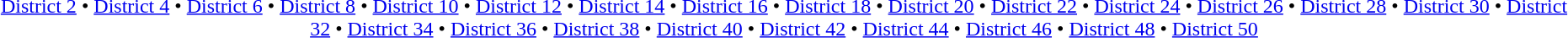<table id=toc class=toc summary=Contents>
<tr>
<td align=center><br><a href='#'>District 2</a> • <a href='#'>District 4</a> • <a href='#'>District 6</a> • <a href='#'>District 8</a> • <a href='#'>District 10</a> • <a href='#'>District 12</a> • <a href='#'>District 14</a> • <a href='#'>District 16</a> • <a href='#'>District 18</a> • <a href='#'>District 20</a> • <a href='#'>District 22</a> • <a href='#'>District 24</a> • <a href='#'>District 26</a> • <a href='#'>District 28</a> • <a href='#'>District 30</a> • <a href='#'>District 32</a> • <a href='#'>District 34</a> • <a href='#'>District 36</a> • <a href='#'>District 38</a> • <a href='#'>District 40</a> • <a href='#'>District 42</a> • <a href='#'>District 44</a> • <a href='#'>District 46</a> • <a href='#'>District 48</a> • <a href='#'>District 50</a></td>
</tr>
</table>
